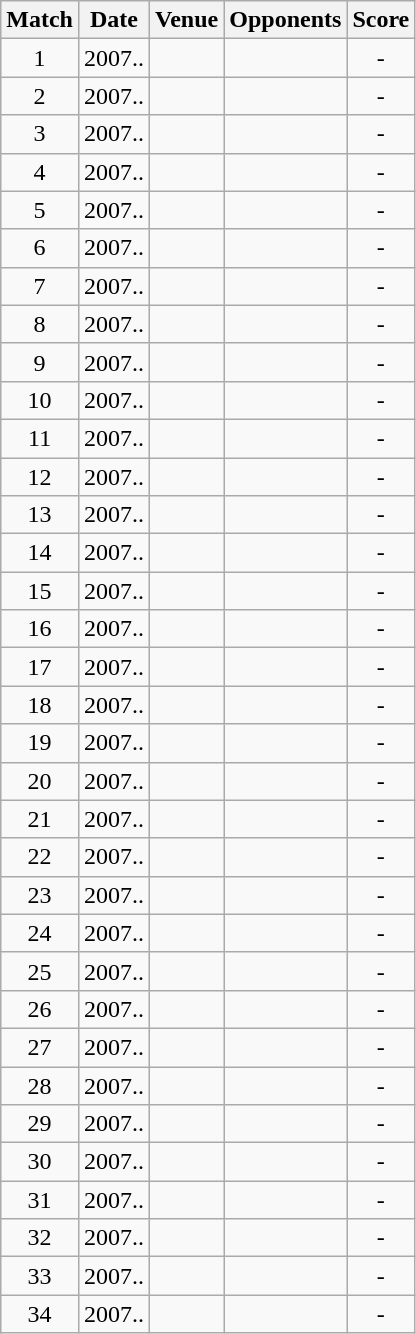<table class="wikitable" style="text-align:center;">
<tr>
<th>Match</th>
<th>Date</th>
<th>Venue</th>
<th>Opponents</th>
<th>Score</th>
</tr>
<tr>
<td>1</td>
<td>2007..</td>
<td><a href='#'></a></td>
<td><a href='#'></a></td>
<td>-</td>
</tr>
<tr>
<td>2</td>
<td>2007..</td>
<td><a href='#'></a></td>
<td><a href='#'></a></td>
<td>-</td>
</tr>
<tr>
<td>3</td>
<td>2007..</td>
<td><a href='#'></a></td>
<td><a href='#'></a></td>
<td>-</td>
</tr>
<tr>
<td>4</td>
<td>2007..</td>
<td><a href='#'></a></td>
<td><a href='#'></a></td>
<td>-</td>
</tr>
<tr>
<td>5</td>
<td>2007..</td>
<td><a href='#'></a></td>
<td><a href='#'></a></td>
<td>-</td>
</tr>
<tr>
<td>6</td>
<td>2007..</td>
<td><a href='#'></a></td>
<td><a href='#'></a></td>
<td>-</td>
</tr>
<tr>
<td>7</td>
<td>2007..</td>
<td><a href='#'></a></td>
<td><a href='#'></a></td>
<td>-</td>
</tr>
<tr>
<td>8</td>
<td>2007..</td>
<td><a href='#'></a></td>
<td><a href='#'></a></td>
<td>-</td>
</tr>
<tr>
<td>9</td>
<td>2007..</td>
<td><a href='#'></a></td>
<td><a href='#'></a></td>
<td>-</td>
</tr>
<tr>
<td>10</td>
<td>2007..</td>
<td><a href='#'></a></td>
<td><a href='#'></a></td>
<td>-</td>
</tr>
<tr>
<td>11</td>
<td>2007..</td>
<td><a href='#'></a></td>
<td><a href='#'></a></td>
<td>-</td>
</tr>
<tr>
<td>12</td>
<td>2007..</td>
<td><a href='#'></a></td>
<td><a href='#'></a></td>
<td>-</td>
</tr>
<tr>
<td>13</td>
<td>2007..</td>
<td><a href='#'></a></td>
<td><a href='#'></a></td>
<td>-</td>
</tr>
<tr>
<td>14</td>
<td>2007..</td>
<td><a href='#'></a></td>
<td><a href='#'></a></td>
<td>-</td>
</tr>
<tr>
<td>15</td>
<td>2007..</td>
<td><a href='#'></a></td>
<td><a href='#'></a></td>
<td>-</td>
</tr>
<tr>
<td>16</td>
<td>2007..</td>
<td><a href='#'></a></td>
<td><a href='#'></a></td>
<td>-</td>
</tr>
<tr>
<td>17</td>
<td>2007..</td>
<td><a href='#'></a></td>
<td><a href='#'></a></td>
<td>-</td>
</tr>
<tr>
<td>18</td>
<td>2007..</td>
<td><a href='#'></a></td>
<td><a href='#'></a></td>
<td>-</td>
</tr>
<tr>
<td>19</td>
<td>2007..</td>
<td><a href='#'></a></td>
<td><a href='#'></a></td>
<td>-</td>
</tr>
<tr>
<td>20</td>
<td>2007..</td>
<td><a href='#'></a></td>
<td><a href='#'></a></td>
<td>-</td>
</tr>
<tr>
<td>21</td>
<td>2007..</td>
<td><a href='#'></a></td>
<td><a href='#'></a></td>
<td>-</td>
</tr>
<tr>
<td>22</td>
<td>2007..</td>
<td><a href='#'></a></td>
<td><a href='#'></a></td>
<td>-</td>
</tr>
<tr>
<td>23</td>
<td>2007..</td>
<td><a href='#'></a></td>
<td><a href='#'></a></td>
<td>-</td>
</tr>
<tr>
<td>24</td>
<td>2007..</td>
<td><a href='#'></a></td>
<td><a href='#'></a></td>
<td>-</td>
</tr>
<tr>
<td>25</td>
<td>2007..</td>
<td><a href='#'></a></td>
<td><a href='#'></a></td>
<td>-</td>
</tr>
<tr>
<td>26</td>
<td>2007..</td>
<td><a href='#'></a></td>
<td><a href='#'></a></td>
<td>-</td>
</tr>
<tr>
<td>27</td>
<td>2007..</td>
<td><a href='#'></a></td>
<td><a href='#'></a></td>
<td>-</td>
</tr>
<tr>
<td>28</td>
<td>2007..</td>
<td><a href='#'></a></td>
<td><a href='#'></a></td>
<td>-</td>
</tr>
<tr>
<td>29</td>
<td>2007..</td>
<td><a href='#'></a></td>
<td><a href='#'></a></td>
<td>-</td>
</tr>
<tr>
<td>30</td>
<td>2007..</td>
<td><a href='#'></a></td>
<td><a href='#'></a></td>
<td>-</td>
</tr>
<tr>
<td>31</td>
<td>2007..</td>
<td><a href='#'></a></td>
<td><a href='#'></a></td>
<td>-</td>
</tr>
<tr>
<td>32</td>
<td>2007..</td>
<td><a href='#'></a></td>
<td><a href='#'></a></td>
<td>-</td>
</tr>
<tr>
<td>33</td>
<td>2007..</td>
<td><a href='#'></a></td>
<td><a href='#'></a></td>
<td>-</td>
</tr>
<tr>
<td>34</td>
<td>2007..</td>
<td><a href='#'></a></td>
<td><a href='#'></a></td>
<td>-</td>
</tr>
</table>
